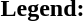<table class="toccolours" style="font-size:100%; white-space:nowrap;">
<tr>
<td><strong>Legend:</strong></td>
<td>      </td>
</tr>
<tr>
<td></td>
</tr>
<tr>
<td></td>
</tr>
<tr>
<td></td>
</tr>
</table>
